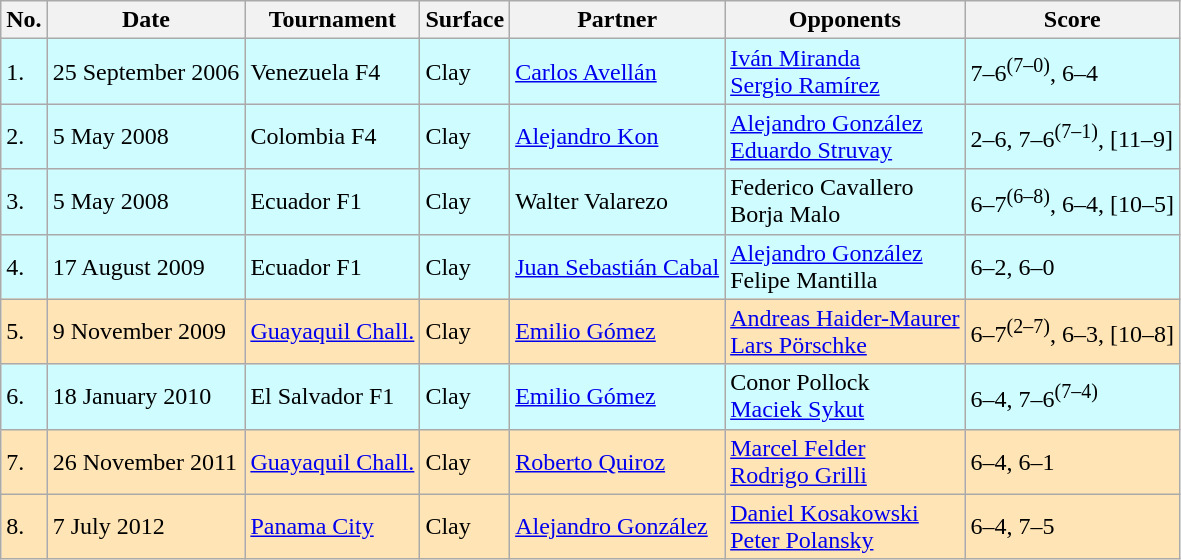<table class="wikitable">
<tr>
<th>No.</th>
<th>Date</th>
<th>Tournament</th>
<th>Surface</th>
<th>Partner</th>
<th>Opponents</th>
<th>Score</th>
</tr>
<tr bgcolor="CFFCFF">
<td>1.</td>
<td>25 September 2006</td>
<td>Venezuela F4</td>
<td>Clay</td>
<td> <a href='#'>Carlos Avellán</a></td>
<td> <a href='#'>Iván Miranda</a> <br>  <a href='#'>Sergio Ramírez</a></td>
<td>7–6<sup>(7–0)</sup>, 6–4</td>
</tr>
<tr bgcolor="CFFCFF">
<td>2.</td>
<td>5 May 2008</td>
<td>Colombia F4</td>
<td>Clay</td>
<td> <a href='#'>Alejandro Kon</a></td>
<td> <a href='#'>Alejandro González</a> <br>  <a href='#'>Eduardo Struvay</a></td>
<td>2–6, 7–6<sup>(7–1)</sup>, [11–9]</td>
</tr>
<tr bgcolor="CFFCFF">
<td>3.</td>
<td>5 May 2008</td>
<td>Ecuador F1</td>
<td>Clay</td>
<td> Walter Valarezo</td>
<td> Federico Cavallero <br>  Borja Malo</td>
<td>6–7<sup>(6–8)</sup>, 6–4, [10–5]</td>
</tr>
<tr bgcolor="CFFCFF">
<td>4.</td>
<td>17 August 2009</td>
<td>Ecuador F1</td>
<td>Clay</td>
<td> <a href='#'>Juan Sebastián Cabal</a></td>
<td> <a href='#'>Alejandro González</a> <br>  Felipe Mantilla</td>
<td>6–2, 6–0</td>
</tr>
<tr bgcolor="moccasin">
<td>5.</td>
<td>9 November 2009</td>
<td><a href='#'>Guayaquil Chall.</a></td>
<td>Clay</td>
<td> <a href='#'>Emilio Gómez</a></td>
<td> <a href='#'>Andreas Haider-Maurer</a> <br>  <a href='#'>Lars Pörschke</a></td>
<td>6–7<sup>(2–7)</sup>, 6–3, [10–8]</td>
</tr>
<tr bgcolor="CFFCFF">
<td>6.</td>
<td>18 January 2010</td>
<td>El Salvador F1</td>
<td>Clay</td>
<td> <a href='#'>Emilio Gómez</a></td>
<td> Conor Pollock <br>  <a href='#'>Maciek Sykut</a></td>
<td>6–4, 7–6<sup>(7–4)</sup></td>
</tr>
<tr bgcolor="moccasin">
<td>7.</td>
<td>26 November 2011</td>
<td><a href='#'>Guayaquil Chall.</a></td>
<td>Clay</td>
<td> <a href='#'>Roberto Quiroz</a></td>
<td> <a href='#'>Marcel Felder</a> <br>  <a href='#'>Rodrigo Grilli</a></td>
<td>6–4, 6–1</td>
</tr>
<tr bgcolor="moccasin">
<td>8.</td>
<td>7 July 2012</td>
<td><a href='#'>Panama City</a></td>
<td>Clay</td>
<td> <a href='#'>Alejandro González</a></td>
<td> <a href='#'>Daniel Kosakowski</a> <br>  <a href='#'>Peter Polansky</a></td>
<td>6–4, 7–5</td>
</tr>
</table>
